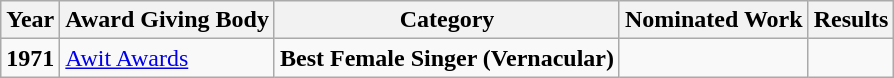<table class="wikitable">
<tr>
<th>Year</th>
<th>Award Giving Body</th>
<th>Category</th>
<th>Nominated Work</th>
<th>Results</th>
</tr>
<tr>
<td><strong>1971</strong></td>
<td><a href='#'>Awit Awards</a></td>
<td><strong>Best Female Singer (Vernacular)</strong></td>
<td></td>
<td></td>
</tr>
</table>
